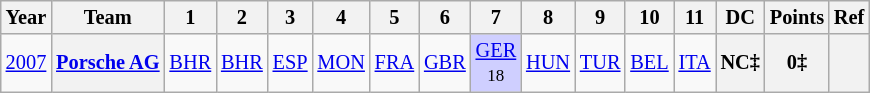<table class="wikitable" style="text-align:center; font-size:85%">
<tr>
<th>Year</th>
<th>Team</th>
<th>1</th>
<th>2</th>
<th>3</th>
<th>4</th>
<th>5</th>
<th>6</th>
<th>7</th>
<th>8</th>
<th>9</th>
<th>10</th>
<th>11</th>
<th>DC</th>
<th>Points</th>
<th>Ref</th>
</tr>
<tr>
<td><a href='#'>2007</a></td>
<th nowrap><a href='#'>Porsche AG</a></th>
<td><a href='#'>BHR</a></td>
<td><a href='#'>BHR</a></td>
<td><a href='#'>ESP</a></td>
<td><a href='#'>MON</a></td>
<td><a href='#'>FRA</a></td>
<td><a href='#'>GBR</a></td>
<td style="background:#CFCFFF;"><a href='#'>GER</a><br><small>18</small></td>
<td><a href='#'>HUN</a></td>
<td><a href='#'>TUR</a></td>
<td><a href='#'>BEL</a></td>
<td><a href='#'>ITA</a></td>
<th>NC‡</th>
<th>0‡</th>
<th></th>
</tr>
</table>
